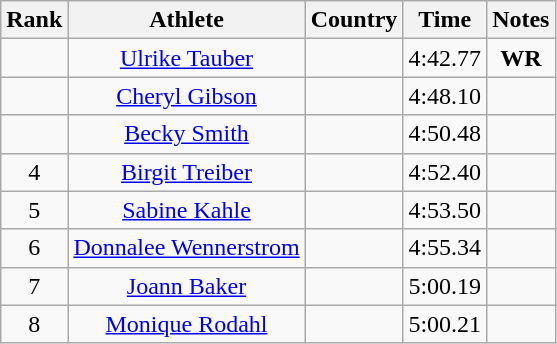<table class="wikitable sortable" style="text-align:center">
<tr>
<th>Rank</th>
<th>Athlete</th>
<th>Country</th>
<th>Time</th>
<th>Notes</th>
</tr>
<tr>
<td></td>
<td><a href='#'>Ulrike Tauber</a></td>
<td align=left></td>
<td>4:42.77</td>
<td><strong>WR </strong></td>
</tr>
<tr>
<td></td>
<td><a href='#'>Cheryl Gibson</a></td>
<td align=left></td>
<td>4:48.10</td>
<td><strong> </strong></td>
</tr>
<tr>
<td></td>
<td><a href='#'>Becky Smith</a></td>
<td align=left></td>
<td>4:50.48</td>
<td><strong> </strong></td>
</tr>
<tr>
<td>4</td>
<td><a href='#'>Birgit Treiber</a></td>
<td align=left></td>
<td>4:52.40</td>
<td><strong> </strong></td>
</tr>
<tr>
<td>5</td>
<td><a href='#'>Sabine Kahle</a></td>
<td align=left></td>
<td>4:53.50</td>
<td><strong> </strong></td>
</tr>
<tr>
<td>6</td>
<td><a href='#'>Donnalee Wennerstrom</a></td>
<td align=left></td>
<td>4:55.34</td>
<td><strong> </strong></td>
</tr>
<tr>
<td>7</td>
<td><a href='#'>Joann Baker</a></td>
<td align=left></td>
<td>5:00.19</td>
<td><strong> </strong></td>
</tr>
<tr>
<td>8</td>
<td><a href='#'>Monique Rodahl</a></td>
<td align=left></td>
<td>5:00.21</td>
<td><strong> </strong></td>
</tr>
</table>
